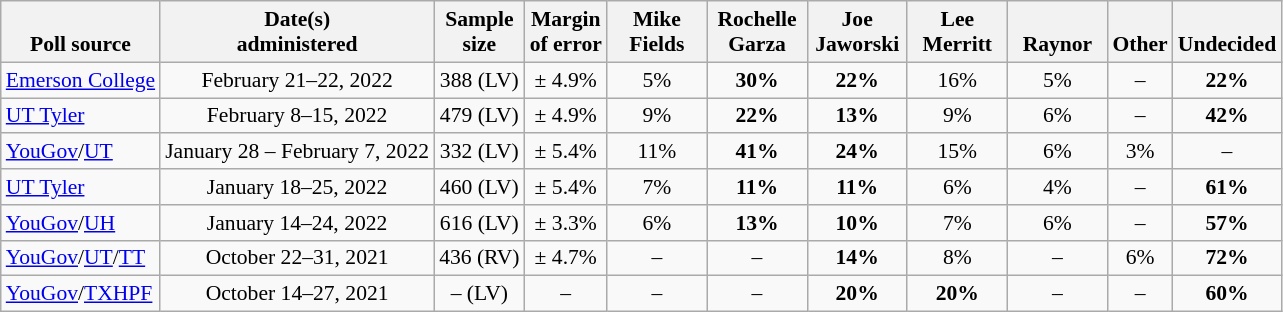<table class="wikitable" style="font-size:90%;text-align:center;">
<tr valign=bottom>
<th>Poll source</th>
<th>Date(s)<br>administered</th>
<th>Sample<br>size</th>
<th>Margin<br>of error</th>
<th style="width:60px;">Mike<br>Fields</th>
<th style="width:60px;">Rochelle<br>Garza</th>
<th style="width:60px;">Joe<br>Jaworski</th>
<th style="width:60px;">Lee<br>Merritt</th>
<th style="width:60px;"><br>Raynor</th>
<th>Other</th>
<th>Undecided</th>
</tr>
<tr>
<td style="text-align:left;"><a href='#'>Emerson College</a></td>
<td>February 21–22, 2022</td>
<td>388 (LV)</td>
<td>± 4.9%</td>
<td>5%</td>
<td><strong>30%</strong></td>
<td><strong>22%</strong></td>
<td>16%</td>
<td>5%</td>
<td>–</td>
<td><strong>22%</strong></td>
</tr>
<tr>
<td style="text-align:left;"><a href='#'>UT Tyler</a></td>
<td>February 8–15, 2022</td>
<td>479 (LV)</td>
<td>± 4.9%</td>
<td>9%</td>
<td><strong>22%</strong></td>
<td><strong>13%</strong></td>
<td>9%</td>
<td>6%</td>
<td>–</td>
<td><strong>42%</strong></td>
</tr>
<tr>
<td style="text-align:left;"><a href='#'>YouGov</a>/<a href='#'>UT</a></td>
<td>January 28 – February 7, 2022</td>
<td>332 (LV)</td>
<td>± 5.4%</td>
<td>11%</td>
<td><strong>41%</strong></td>
<td><strong>24%</strong></td>
<td>15%</td>
<td>6%</td>
<td>3%</td>
<td>–</td>
</tr>
<tr>
<td style="text-align:left;"><a href='#'>UT Tyler</a></td>
<td>January 18–25, 2022</td>
<td>460 (LV)</td>
<td>± 5.4%</td>
<td>7%</td>
<td><strong>11%</strong></td>
<td><strong>11%</strong></td>
<td>6%</td>
<td>4%</td>
<td>–</td>
<td><strong>61%</strong></td>
</tr>
<tr>
<td style="text-align:left;"><a href='#'>YouGov</a>/<a href='#'>UH</a></td>
<td>January 14–24, 2022</td>
<td>616 (LV)</td>
<td>± 3.3%</td>
<td>6%</td>
<td><strong>13%</strong></td>
<td><strong>10%</strong></td>
<td>7%</td>
<td>6%</td>
<td>–</td>
<td><strong>57%</strong></td>
</tr>
<tr>
<td style="text-align:left;"><a href='#'>YouGov</a>/<a href='#'>UT</a>/<a href='#'>TT</a></td>
<td>October 22–31, 2021</td>
<td>436 (RV)</td>
<td>± 4.7%</td>
<td>–</td>
<td>–</td>
<td><strong>14%</strong></td>
<td>8%</td>
<td>–</td>
<td>6%</td>
<td><strong>72%</strong></td>
</tr>
<tr>
<td style="text-align:left;"><a href='#'>YouGov</a>/<a href='#'>TXHPF</a></td>
<td>October 14–27, 2021</td>
<td>– (LV)</td>
<td>–</td>
<td>–</td>
<td>–</td>
<td><strong>20%</strong></td>
<td><strong>20%</strong></td>
<td>–</td>
<td>–</td>
<td><strong>60%</strong></td>
</tr>
</table>
